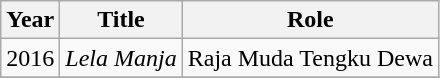<table class="wikitable">
<tr>
<th>Year</th>
<th>Title</th>
<th>Role</th>
</tr>
<tr>
<td>2016</td>
<td><em>Lela Manja</em></td>
<td>Raja Muda Tengku Dewa</td>
</tr>
<tr>
</tr>
</table>
